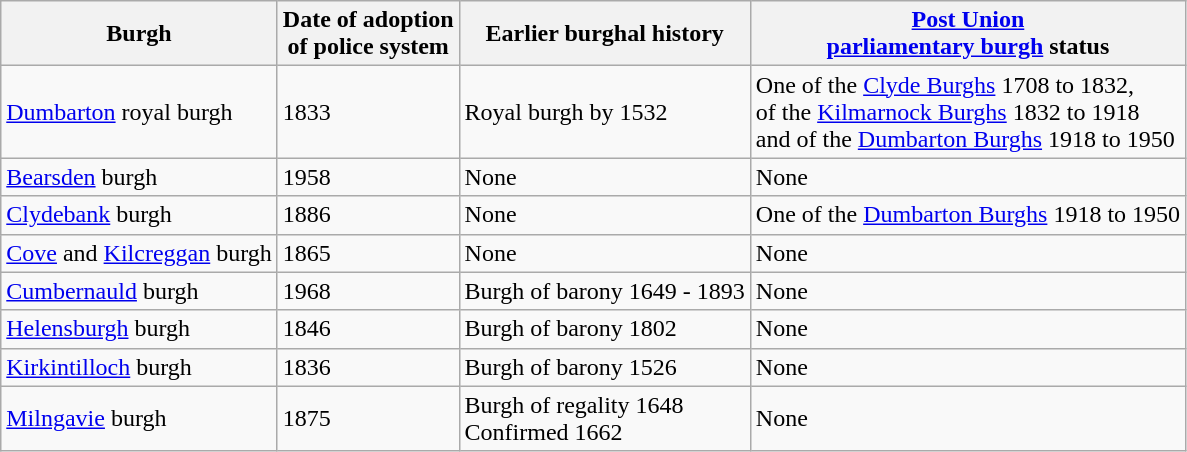<table class="wikitable">
<tr>
<th>Burgh</th>
<th>Date of adoption <br> of police system</th>
<th>Earlier burghal history</th>
<th><a href='#'>Post Union</a> <br> <a href='#'>parliamentary burgh</a> status</th>
</tr>
<tr>
<td><a href='#'>Dumbarton</a> royal burgh</td>
<td>1833</td>
<td>Royal burgh by 1532</td>
<td>One of the <a href='#'>Clyde Burghs</a> 1708 to 1832, <br> of the <a href='#'>Kilmarnock Burghs</a> 1832 to 1918 <br> and of the <a href='#'>Dumbarton Burghs</a> 1918 to 1950</td>
</tr>
<tr>
<td><a href='#'>Bearsden</a> burgh</td>
<td>1958</td>
<td>None</td>
<td>None</td>
</tr>
<tr>
<td><a href='#'>Clydebank</a> burgh</td>
<td>1886</td>
<td>None</td>
<td>One of the <a href='#'>Dumbarton Burghs</a> 1918 to 1950</td>
</tr>
<tr>
<td><a href='#'>Cove</a> and <a href='#'>Kilcreggan</a> burgh</td>
<td>1865</td>
<td>None</td>
<td>None</td>
</tr>
<tr>
<td><a href='#'>Cumbernauld</a> burgh</td>
<td>1968</td>
<td>Burgh of barony 1649 - 1893</td>
<td>None</td>
</tr>
<tr>
<td><a href='#'>Helensburgh</a> burgh</td>
<td>1846</td>
<td>Burgh of barony 1802</td>
<td>None</td>
</tr>
<tr>
<td><a href='#'>Kirkintilloch</a> burgh</td>
<td>1836</td>
<td>Burgh of barony 1526</td>
<td>None</td>
</tr>
<tr>
<td><a href='#'>Milngavie</a> burgh</td>
<td>1875</td>
<td>Burgh of regality 1648 <br> Confirmed 1662</td>
<td>None</td>
</tr>
</table>
